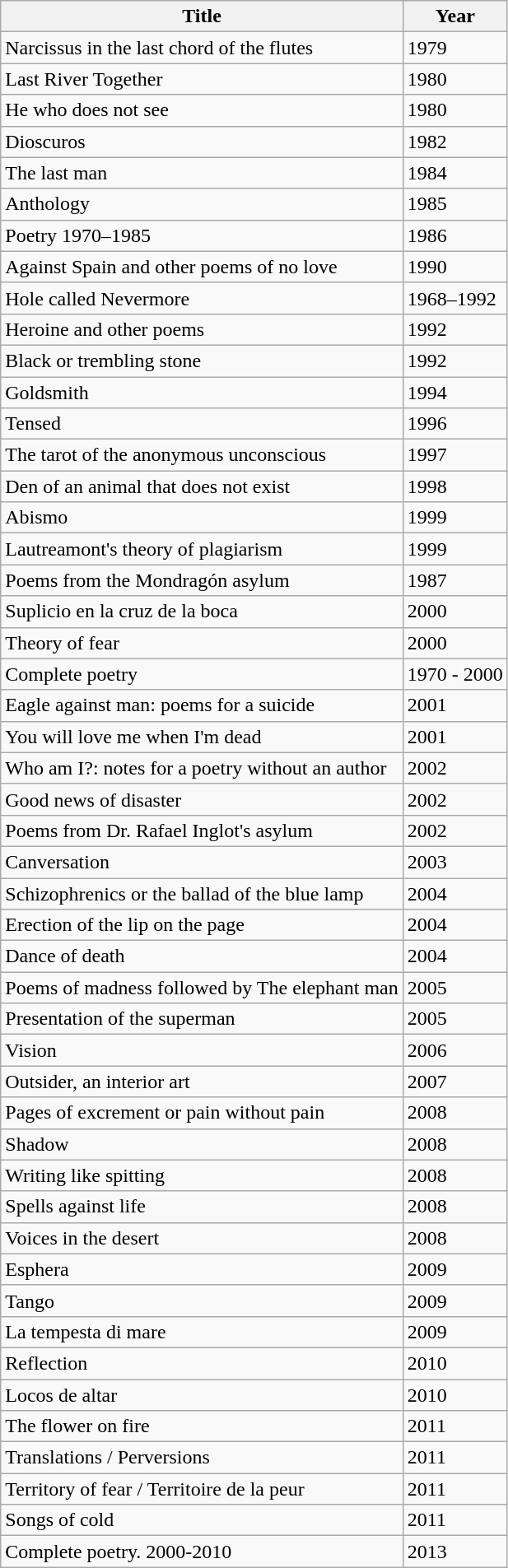<table class="wikitable">
<tr>
<th>Title</th>
<th>Year</th>
</tr>
<tr>
<td>Narcissus in the last chord of the flutes</td>
<td>1979</td>
</tr>
<tr>
<td>Last River Together</td>
<td>1980</td>
</tr>
<tr>
<td>He who does not see</td>
<td>1980</td>
</tr>
<tr>
<td>Dioscuros</td>
<td>1982</td>
</tr>
<tr>
<td>The last man</td>
<td>1984</td>
</tr>
<tr>
<td>Anthology</td>
<td>1985</td>
</tr>
<tr>
<td>Poetry 1970–1985</td>
<td>1986</td>
</tr>
<tr>
<td>Against Spain and other poems of no love</td>
<td>1990</td>
</tr>
<tr>
<td>Hole called Nevermore</td>
<td>1968–1992</td>
</tr>
<tr>
<td>Heroine and other poems</td>
<td>1992</td>
</tr>
<tr>
<td>Black or trembling stone</td>
<td>1992</td>
</tr>
<tr>
<td>Goldsmith</td>
<td>1994</td>
</tr>
<tr>
<td>Tensed</td>
<td>1996</td>
</tr>
<tr>
<td>The tarot of the anonymous unconscious</td>
<td>1997</td>
</tr>
<tr>
<td>Den of an animal that does not exist</td>
<td>1998</td>
</tr>
<tr>
<td>Abismo</td>
<td>1999</td>
</tr>
<tr>
<td>Lautreamont's theory of plagiarism</td>
<td>1999</td>
</tr>
<tr>
<td>Poems from the Mondragón asylum</td>
<td>1987</td>
</tr>
<tr>
<td>Suplicio en la cruz de la boca</td>
<td>2000</td>
</tr>
<tr>
<td>Theory of fear</td>
<td>2000</td>
</tr>
<tr>
<td>Complete poetry</td>
<td>1970 - 2000</td>
</tr>
<tr>
<td>Eagle against man: poems for a suicide</td>
<td>2001</td>
</tr>
<tr>
<td>You will love me when I'm dead</td>
<td>2001</td>
</tr>
<tr>
<td>Who am I?: notes for a poetry without an author</td>
<td>2002</td>
</tr>
<tr>
<td>Good news of disaster</td>
<td>2002</td>
</tr>
<tr>
<td>Poems from Dr. Rafael Inglot's asylum</td>
<td>2002</td>
</tr>
<tr>
<td>Canversation</td>
<td>2003</td>
</tr>
<tr>
<td>Schizophrenics or the ballad of the blue lamp</td>
<td>2004</td>
</tr>
<tr>
<td>Erection of the lip on the page</td>
<td>2004</td>
</tr>
<tr>
<td>Dance of death</td>
<td>2004</td>
</tr>
<tr>
<td>Poems of madness followed by The elephant man</td>
<td>2005</td>
</tr>
<tr>
<td>Presentation of the superman</td>
<td>2005</td>
</tr>
<tr>
<td>Vision</td>
<td>2006</td>
</tr>
<tr>
<td>Outsider, an interior art</td>
<td>2007</td>
</tr>
<tr>
<td>Pages of excrement or pain without pain</td>
<td>2008</td>
</tr>
<tr>
<td>Shadow</td>
<td>2008</td>
</tr>
<tr>
<td>Writing like spitting</td>
<td>2008</td>
</tr>
<tr>
<td>Spells against life</td>
<td>2008</td>
</tr>
<tr>
<td>Voices in the desert</td>
<td>2008</td>
</tr>
<tr>
<td>Esphera</td>
<td>2009</td>
</tr>
<tr>
<td>Tango</td>
<td>2009</td>
</tr>
<tr>
<td>La tempesta di mare</td>
<td>2009</td>
</tr>
<tr>
<td>Reflection</td>
<td>2010</td>
</tr>
<tr>
<td>Locos de altar</td>
<td>2010</td>
</tr>
<tr>
<td>The flower on fire</td>
<td>2011</td>
</tr>
<tr>
<td>Translations / Perversions</td>
<td>2011</td>
</tr>
<tr>
<td>Territory of fear / Territoire de la peur</td>
<td>2011</td>
</tr>
<tr>
<td>Songs of cold</td>
<td>2011</td>
</tr>
<tr>
<td>Complete poetry. 2000-2010</td>
<td>2013</td>
</tr>
</table>
